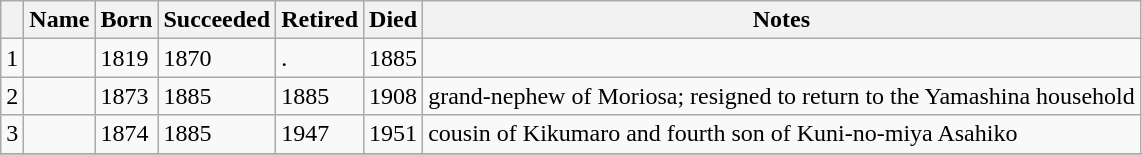<table class=wikitable>
<tr>
<th></th>
<th>Name</th>
<th>Born</th>
<th>Succeeded</th>
<th>Retired</th>
<th>Died</th>
<th>Notes</th>
</tr>
<tr>
<td>1</td>
<td></td>
<td>1819</td>
<td>1870</td>
<td>.</td>
<td>1885</td>
<td></td>
</tr>
<tr>
<td>2</td>
<td></td>
<td>1873</td>
<td>1885</td>
<td>1885</td>
<td>1908</td>
<td>grand-nephew of Moriosa; resigned to return to the Yamashina household</td>
</tr>
<tr>
<td>3</td>
<td></td>
<td>1874</td>
<td>1885</td>
<td>1947</td>
<td>1951</td>
<td>cousin of Kikumaro and fourth son of Kuni-no-miya Asahiko</td>
</tr>
<tr>
</tr>
</table>
